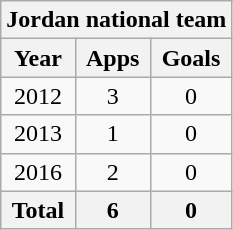<table class="wikitable" style="text-align:center">
<tr>
<th colspan=3>Jordan national team</th>
</tr>
<tr>
<th>Year</th>
<th>Apps</th>
<th>Goals</th>
</tr>
<tr>
<td>2012</td>
<td>3</td>
<td>0</td>
</tr>
<tr>
<td>2013</td>
<td>1</td>
<td>0</td>
</tr>
<tr>
<td>2016</td>
<td>2</td>
<td>0</td>
</tr>
<tr>
<th>Total</th>
<th>6</th>
<th>0</th>
</tr>
</table>
